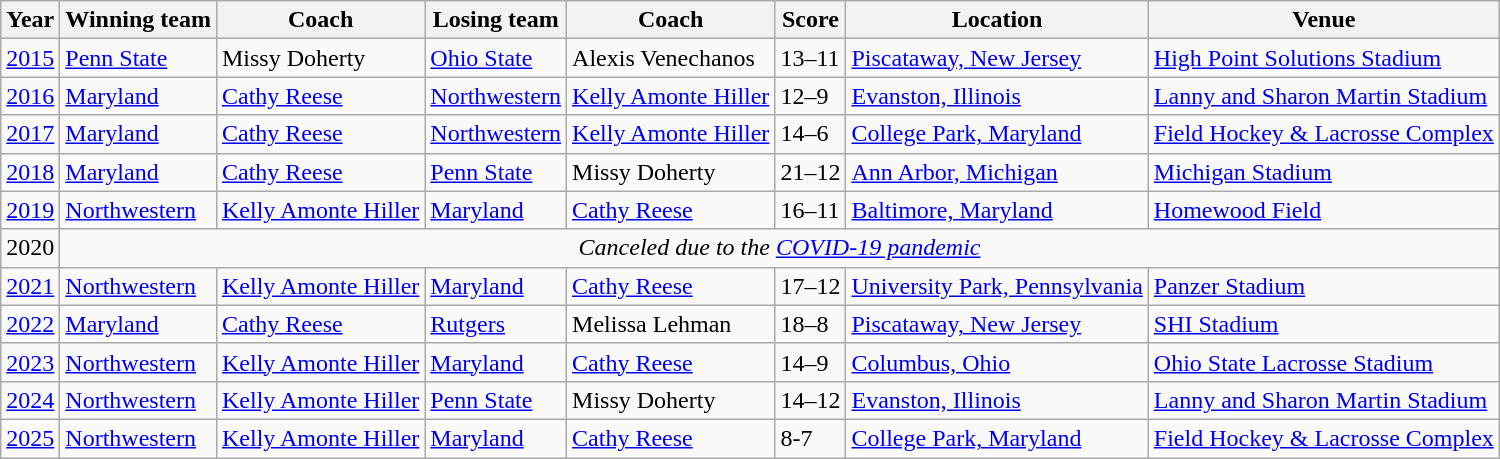<table class="wikitable sortable">
<tr>
<th scope="col">Year</th>
<th scope="col">Winning team</th>
<th scope="col">Coach</th>
<th scope="col">Losing team</th>
<th scope="col">Coach</th>
<th scope="col">Score</th>
<th scope="col">Location</th>
<th scope="col">Venue</th>
</tr>
<tr>
<td><a href='#'>2015</a></td>
<td><a href='#'>Penn State</a></td>
<td>Missy Doherty</td>
<td><a href='#'>Ohio State</a></td>
<td>Alexis Venechanos</td>
<td>13–11</td>
<td><a href='#'>Piscataway, New Jersey</a></td>
<td><a href='#'>High Point Solutions Stadium</a></td>
</tr>
<tr>
<td><a href='#'>2016</a></td>
<td><a href='#'>Maryland</a></td>
<td><a href='#'>Cathy Reese</a></td>
<td><a href='#'>Northwestern</a></td>
<td><a href='#'>Kelly Amonte Hiller</a></td>
<td>12–9</td>
<td><a href='#'>Evanston, Illinois</a></td>
<td><a href='#'>Lanny and Sharon Martin Stadium</a></td>
</tr>
<tr>
<td><a href='#'>2017</a></td>
<td><a href='#'>Maryland</a></td>
<td><a href='#'>Cathy Reese</a></td>
<td><a href='#'>Northwestern</a></td>
<td><a href='#'>Kelly Amonte Hiller</a></td>
<td>14–6</td>
<td><a href='#'>College Park, Maryland</a></td>
<td><a href='#'>Field Hockey & Lacrosse Complex</a></td>
</tr>
<tr>
<td><a href='#'>2018</a></td>
<td><a href='#'>Maryland</a></td>
<td><a href='#'>Cathy Reese</a></td>
<td><a href='#'>Penn State</a></td>
<td>Missy Doherty</td>
<td>21–12</td>
<td><a href='#'>Ann Arbor, Michigan</a></td>
<td><a href='#'>Michigan Stadium</a></td>
</tr>
<tr>
<td><a href='#'>2019</a></td>
<td><a href='#'>Northwestern</a></td>
<td><a href='#'>Kelly Amonte Hiller</a></td>
<td><a href='#'>Maryland</a></td>
<td><a href='#'>Cathy Reese</a></td>
<td>16–11</td>
<td><a href='#'>Baltimore, Maryland</a></td>
<td><a href='#'>Homewood Field</a></td>
</tr>
<tr>
<td>2020</td>
<td colspan="7" align="center"><em>Canceled due to the <a href='#'>COVID-19 pandemic</a></em></td>
</tr>
<tr>
<td><a href='#'>2021</a></td>
<td><a href='#'>Northwestern</a></td>
<td><a href='#'>Kelly Amonte Hiller</a></td>
<td><a href='#'>Maryland</a></td>
<td><a href='#'>Cathy Reese</a></td>
<td>17–12</td>
<td><a href='#'>University Park, Pennsylvania</a></td>
<td><a href='#'>Panzer Stadium</a></td>
</tr>
<tr>
<td><a href='#'>2022</a></td>
<td><a href='#'>Maryland</a></td>
<td><a href='#'>Cathy Reese</a></td>
<td><a href='#'>Rutgers</a></td>
<td>Melissa Lehman</td>
<td>18–8</td>
<td><a href='#'>Piscataway, New Jersey</a></td>
<td><a href='#'>SHI Stadium</a></td>
</tr>
<tr>
<td><a href='#'>2023</a></td>
<td><a href='#'>Northwestern</a></td>
<td><a href='#'>Kelly Amonte Hiller</a></td>
<td><a href='#'>Maryland</a></td>
<td><a href='#'>Cathy Reese</a></td>
<td>14–9</td>
<td><a href='#'>Columbus, Ohio</a></td>
<td><a href='#'>Ohio State Lacrosse Stadium</a></td>
</tr>
<tr>
<td><a href='#'>2024</a></td>
<td><a href='#'>Northwestern</a></td>
<td><a href='#'>Kelly Amonte Hiller</a></td>
<td><a href='#'>Penn State</a></td>
<td>Missy Doherty</td>
<td>14–12</td>
<td><a href='#'>Evanston, Illinois</a></td>
<td><a href='#'>Lanny and Sharon Martin Stadium</a></td>
</tr>
<tr>
<td><a href='#'>2025</a></td>
<td><a href='#'>Northwestern</a></td>
<td><a href='#'>Kelly Amonte Hiller</a></td>
<td><a href='#'>Maryland</a></td>
<td><a href='#'>Cathy Reese</a></td>
<td>8-7</td>
<td><a href='#'>College Park, Maryland</a></td>
<td><a href='#'>Field Hockey & Lacrosse Complex</a></td>
</tr>
</table>
